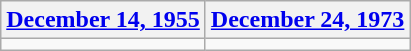<table class=wikitable>
<tr>
<th><a href='#'>December 14, 1955</a></th>
<th><a href='#'>December 24, 1973</a></th>
</tr>
<tr>
<td></td>
<td></td>
</tr>
</table>
